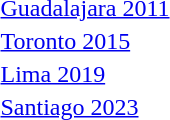<table>
<tr>
<td></td>
<td></td>
<td></td>
<td></td>
</tr>
<tr>
<td><a href='#'>Guadalajara 2011</a></td>
<td></td>
<td></td>
<td></td>
</tr>
<tr>
<td><a href='#'>Toronto 2015</a></td>
<td></td>
<td></td>
<td></td>
</tr>
<tr>
<td><a href='#'>Lima 2019</a></td>
<td></td>
<td></td>
<td></td>
</tr>
<tr>
<td><a href='#'>Santiago 2023</a></td>
<td></td>
<td></td>
<td></td>
</tr>
</table>
